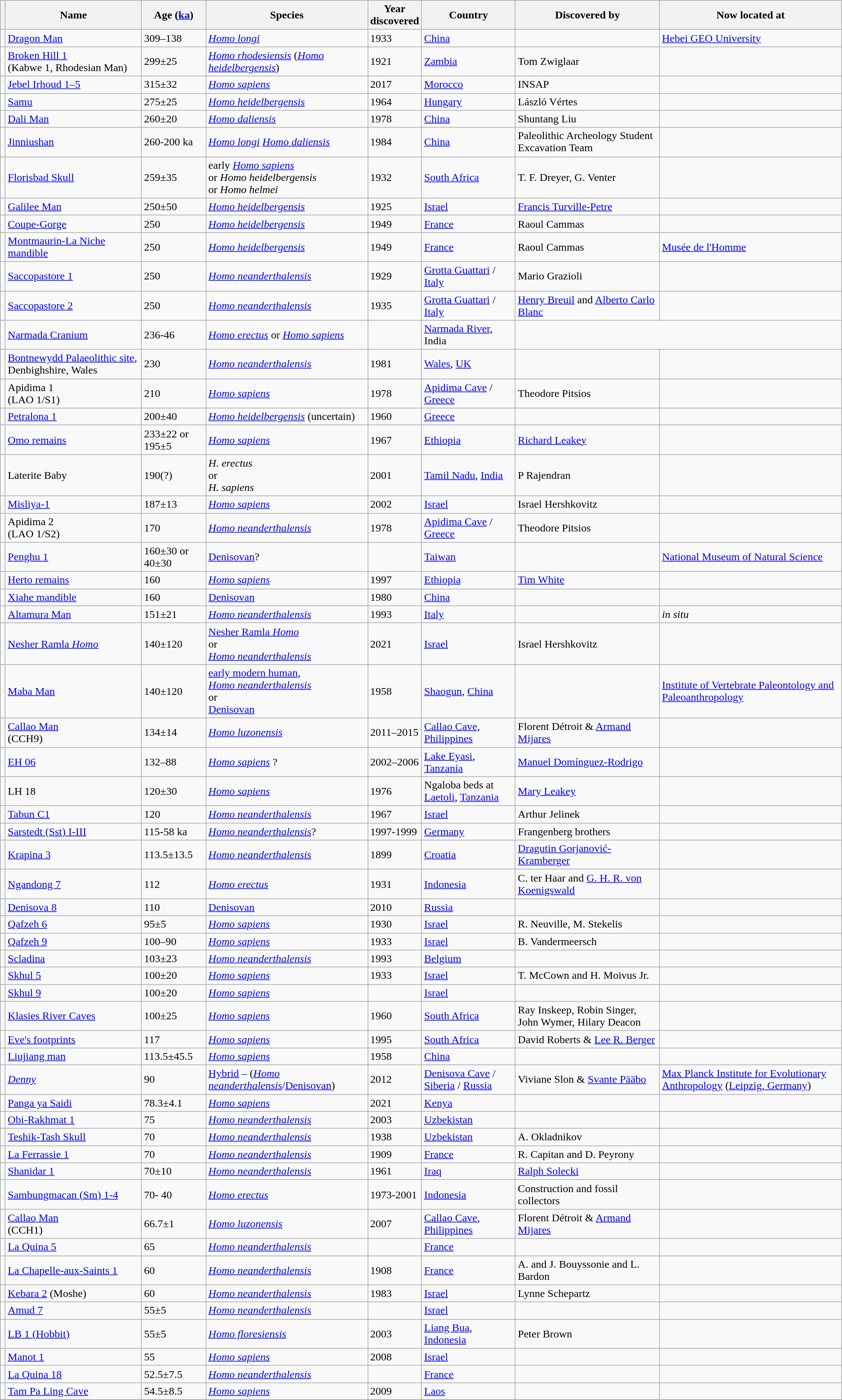<table class="wikitable sortable">
<tr style="background:#efefef;">
<th></th>
<th>Name</th>
<th>Age (<a href='#'>ka</a>)</th>
<th>Species</th>
<th>Year<br>discovered</th>
<th>Country</th>
<th>Discovered by</th>
<th>Now located at</noinclude></th>
</tr>
<tr>
<td></td>
<td><a href='#'>Dragon Man</a></td>
<td>309–138</td>
<td><em><a href='#'>Homo longi</a></em></td>
<td>1933</td>
<td><a href='#'>China</a></td>
<td></td>
<td><a href='#'>Hebei GEO University</a></td>
</tr>
<tr>
<td></td>
<td><a href='#'>Broken Hill 1</a><br>(Kabwe 1, Rhodesian Man)</td>
<td>299±25</td>
<td><em><a href='#'>Homo rhodesiensis</a></em> (<em><a href='#'>Homo heidelbergensis</a></em>)</td>
<td>1921</td>
<td><a href='#'>Zambia</a></td>
<td>Tom Zwiglaar</td>
<td></td>
</tr>
<tr>
<td></td>
<td><a href='#'>Jebel Irhoud 1–5</a></td>
<td>315±32</td>
<td><em><a href='#'>Homo sapiens</a></em></td>
<td>2017</td>
<td><a href='#'>Morocco</a></td>
<td>INSAP</td>
<td></td>
</tr>
<tr>
<td></td>
<td><a href='#'>Samu</a></td>
<td>275±25</td>
<td><em><a href='#'>Homo heidelbergensis</a></em></td>
<td>1964</td>
<td><a href='#'>Hungary</a></td>
<td>László Vértes</td>
<td></td>
</tr>
<tr>
<td></td>
<td><a href='#'>Dali Man</a></td>
<td>260±20</td>
<td><em><a href='#'>Homo daliensis</a></em></td>
<td>1978</td>
<td><a href='#'>China</a></td>
<td>Shuntang Liu</td>
<td></td>
</tr>
<tr>
<td></td>
<td><a href='#'>Jinniushan</a></td>
<td>260-200 ka</td>
<td><em><a href='#'>Homo longi</a> <a href='#'>Homo daliensis</a></em></td>
<td>1984</td>
<td><a href='#'>China</a></td>
<td>Paleolithic Archeology Student Excavation Team</td>
<td></td>
</tr>
<tr>
<td></td>
<td><a href='#'>Florisbad Skull</a></td>
<td>259±35</td>
<td>early <em><a href='#'>Homo sapiens</a></em><br>or <em>Homo heidelbergensis</em><br>or <em>Homo helmei</em></td>
<td>1932</td>
<td><a href='#'>South Africa</a></td>
<td>T. F. Dreyer, G. Venter</td>
<td></td>
</tr>
<tr>
<td></td>
<td><a href='#'>Galilee Man</a></td>
<td>250±50</td>
<td><em><a href='#'>Homo heidelbergensis</a></em></td>
<td>1925</td>
<td><a href='#'>Israel</a></td>
<td><a href='#'>Francis Turville-Petre</a></td>
<td></td>
</tr>
<tr>
<td></td>
<td><a href='#'>Coupe-Gorge</a></td>
<td>250</td>
<td><em><a href='#'>Homo heidelbergensis</a></em></td>
<td>1949</td>
<td><a href='#'>France</a></td>
<td>Raoul Cammas</td>
<td></td>
</tr>
<tr>
<td></td>
<td><a href='#'>Montmaurin-La Niche mandible</a></td>
<td>250</td>
<td><em><a href='#'>Homo heidelbergensis</a></em></td>
<td>1949</td>
<td><a href='#'>France</a></td>
<td>Raoul Cammas</td>
<td><a href='#'>Musée de l'Homme</a></td>
</tr>
<tr>
<td></td>
<td><a href='#'>Saccopastore 1</a></td>
<td>250</td>
<td><em><a href='#'>Homo neanderthalensis</a></em></td>
<td>1929</td>
<td><a href='#'>Grotta Guattari</a> / <a href='#'>Italy</a></td>
<td>Mario Grazioli</td>
<td></td>
</tr>
<tr>
<td></td>
<td><a href='#'>Saccopastore 2</a></td>
<td>250</td>
<td><em><a href='#'>Homo neanderthalensis</a></em></td>
<td>1935</td>
<td><a href='#'>Grotta Guattari</a> / <a href='#'>Italy</a></td>
<td><a href='#'>Henry Breuil</a> and <a href='#'>Alberto Carlo Blanc</a></td>
<td></td>
</tr>
<tr>
<td></td>
<td><a href='#'>Narmada Cranium</a></td>
<td>236-46</td>
<td><em><a href='#'>Homo erectus</a></em> or <em><a href='#'>Homo sapiens</a></em></td>
<td></td>
<td><a href='#'>Narmada River</a>, India</td>
</tr>
<tr>
<td></td>
<td><a href='#'>Bontnewydd Palaeolithic site</a>, Denbighshire, Wales</td>
<td>230</td>
<td><em><a href='#'>Homo neanderthalensis</a></em></td>
<td>1981</td>
<td><a href='#'>Wales</a>, <a href='#'>UK</a></td>
<td></td>
<td></td>
</tr>
<tr>
<td></td>
<td>Apidima 1<br>(LAO 1/S1)</td>
<td>210</td>
<td><em><a href='#'>Homo sapiens</a></em></td>
<td>1978</td>
<td><a href='#'>Apidima Cave</a> / <a href='#'>Greece</a></td>
<td>Theodore Pitsios</td>
<td></td>
</tr>
<tr>
<td></td>
<td><a href='#'>Petralona 1</a></td>
<td>200±40</td>
<td><em><a href='#'>Homo heidelbergensis</a></em> (uncertain)</td>
<td>1960</td>
<td><a href='#'>Greece</a></td>
<td></td>
<td></td>
</tr>
<tr>
<td></td>
<td><a href='#'>Omo remains</a></td>
<td>233±22 or 195±5</td>
<td><em><a href='#'>Homo sapiens</a></em></td>
<td>1967</td>
<td><a href='#'>Ethiopia</a></td>
<td><a href='#'>Richard Leakey</a></td>
<td></td>
</tr>
<tr>
<td></td>
<td>Laterite Baby</td>
<td>190(?)</td>
<td><em>H. erectus</em><br>or<br><em>H. sapiens</em></td>
<td>2001</td>
<td><a href='#'>Tamil Nadu</a>, <a href='#'>India</a></td>
<td>P Rajendran</td>
<td></td>
</tr>
<tr>
<td></td>
<td><a href='#'>Misliya-1</a></td>
<td>187±13</td>
<td><em><a href='#'>Homo sapiens</a></em></td>
<td>2002</td>
<td><a href='#'>Israel</a></td>
<td>Israel Hershkovitz</td>
<td></td>
</tr>
<tr>
<td></td>
<td>Apidima 2<br>(LAO 1/S2)</td>
<td>170</td>
<td><em><a href='#'>Homo neanderthalensis</a></em></td>
<td>1978</td>
<td><a href='#'>Apidima Cave</a> / <a href='#'>Greece</a></td>
<td>Theodore Pitsios</td>
<td></td>
</tr>
<tr>
<td></td>
<td><a href='#'>Penghu 1</a></td>
<td>160±30 or 40±30</td>
<td><a href='#'>Denisovan</a>?</td>
<td></td>
<td><a href='#'>Taiwan</a></td>
<td></td>
<td><a href='#'>National Museum of Natural Science</a></td>
</tr>
<tr>
<td></td>
<td><a href='#'>Herto remains</a></td>
<td>160</td>
<td><em><a href='#'>Homo sapiens</a></em></td>
<td>1997</td>
<td><a href='#'>Ethiopia</a></td>
<td><a href='#'>Tim White</a></td>
<td></td>
</tr>
<tr>
<td></td>
<td><a href='#'>Xiahe mandible</a></td>
<td>160</td>
<td><a href='#'>Denisovan</a></td>
<td>1980</td>
<td><a href='#'>China</a></td>
<td></td>
<td></td>
</tr>
<tr>
<td></td>
<td><a href='#'>Altamura Man</a></td>
<td>151±21</td>
<td><em><a href='#'>Homo neanderthalensis</a></em></td>
<td>1993</td>
<td><a href='#'>Italy</a></td>
<td></td>
<td><em>in situ</em></td>
</tr>
<tr>
<td></td>
<td><a href='#'>Nesher Ramla <em>Homo</em></a></td>
<td>140±120</td>
<td><a href='#'>Nesher Ramla <em>Homo</em></a><br>or<br><em><a href='#'>Homo neanderthalensis</a></em></td>
<td>2021</td>
<td><a href='#'>Israel</a></td>
<td>Israel Hershkovitz</td>
<td></td>
</tr>
<tr>
<td></td>
<td><a href='#'>Maba Man</a></td>
<td>140±120</td>
<td><a href='#'>early modern human</a>,<br><em><a href='#'>Homo neanderthalensis</a></em><br>or<br><a href='#'>Denisovan</a></td>
<td>1958</td>
<td><a href='#'>Shaogun</a>, <a href='#'>China</a></td>
<td></td>
<td><a href='#'>Institute of Vertebrate Paleontology and Paleoanthropology</a></td>
</tr>
<tr>
<td></td>
<td><a href='#'>Callao Man</a><br>(CCH9)</td>
<td>134±14</td>
<td><em><a href='#'>Homo luzonensis</a></em></td>
<td>2011–2015</td>
<td><a href='#'>Callao Cave</a>, <a href='#'>Philippines</a></td>
<td>Florent Détroit & <a href='#'>Armand Mijares</a></td>
<td></td>
</tr>
<tr>
<td></td>
<td><a href='#'>EH 06</a></td>
<td>132–88</td>
<td><em><a href='#'>Homo sapiens</a></em> ?</td>
<td>2002–2006</td>
<td><a href='#'>Lake Eyasi</a>, <a href='#'>Tanzania</a></td>
<td><a href='#'>Manuel Domínguez-Rodrigo</a></td>
<td></td>
</tr>
<tr>
<td></td>
<td>LH 18</td>
<td>120±30</td>
<td><em><a href='#'>Homo sapiens</a></em></td>
<td>1976</td>
<td>Ngaloba beds at <a href='#'>Laetoli</a>, <a href='#'>Tanzania</a></td>
<td><a href='#'>Mary Leakey</a></td>
<td></td>
</tr>
<tr>
<td></td>
<td><a href='#'>Tabun C1</a></td>
<td>120</td>
<td><em><a href='#'>Homo neanderthalensis</a></em></td>
<td>1967</td>
<td><a href='#'>Israel</a></td>
<td>Arthur Jelinek</td>
<td></td>
</tr>
<tr>
<td></td>
<td><a href='#'>Sarstedt (Sst) I-III</a></td>
<td>115-58 ka</td>
<td><em><a href='#'>Homo neanderthalensis</a></em>?</td>
<td>1997-1999</td>
<td><a href='#'>Germany</a></td>
<td>Frangenberg brothers</td>
<td></td>
</tr>
<tr>
<td></td>
<td><a href='#'>Krapina 3</a></td>
<td>113.5±13.5</td>
<td><em><a href='#'>Homo neanderthalensis</a></em></td>
<td>1899</td>
<td><a href='#'>Croatia</a></td>
<td><a href='#'>Dragutin Gorjanović-Kramberger</a></td>
<td></td>
</tr>
<tr>
<td></td>
<td><a href='#'>Ngandong 7</a></td>
<td>112</td>
<td><em><a href='#'>Homo erectus</a></em></td>
<td>1931</td>
<td><a href='#'>Indonesia</a></td>
<td>C. ter Haar and <a href='#'>G. H. R. von Koenigswald</a></td>
<td></td>
</tr>
<tr>
<td></td>
<td><a href='#'>Denisova 8</a></td>
<td>110</td>
<td><a href='#'>Denisovan</a></td>
<td>2010</td>
<td><a href='#'>Russia</a></td>
<td></td>
<td></td>
</tr>
<tr>
<td></td>
<td><a href='#'>Qafzeh 6</a></td>
<td>95±5</td>
<td><em><a href='#'>Homo sapiens</a></em></td>
<td>1930</td>
<td><a href='#'>Israel</a></td>
<td>R. Neuville, M. Stekelis</td>
<td></td>
</tr>
<tr>
<td></td>
<td><a href='#'>Qafzeh 9</a></td>
<td>100–90</td>
<td><em><a href='#'>Homo sapiens</a></em></td>
<td>1933</td>
<td><a href='#'>Israel</a></td>
<td>B. Vandermeersch</td>
<td></td>
</tr>
<tr>
<td></td>
<td><a href='#'>Scladina</a></td>
<td>103±23</td>
<td><em><a href='#'>Homo neanderthalensis</a></em></td>
<td>1993</td>
<td><a href='#'>Belgium</a></td>
<td></td>
<td></td>
</tr>
<tr>
<td></td>
<td><a href='#'>Skhul 5</a></td>
<td>100±20</td>
<td><em><a href='#'>Homo sapiens</a></em></td>
<td>1933</td>
<td><a href='#'>Israel</a></td>
<td>T. McCown and H. Moivus Jr.</td>
<td></td>
</tr>
<tr>
<td></td>
<td><a href='#'>Skhul 9</a></td>
<td>100±20</td>
<td><em><a href='#'>Homo sapiens</a> </em></td>
<td></td>
<td><a href='#'>Israel</a></td>
<td></td>
<td></td>
</tr>
<tr>
<td></td>
<td><a href='#'>Klasies River Caves</a></td>
<td>100±25</td>
<td><em><a href='#'>Homo sapiens</a></em></td>
<td>1960</td>
<td><a href='#'>South Africa</a></td>
<td>Ray Inskeep, Robin Singer, John Wymer, Hilary Deacon</td>
<td></td>
</tr>
<tr>
<td></td>
<td><a href='#'>Eve's footprints</a></td>
<td>117</td>
<td><em><a href='#'>Homo sapiens</a></em></td>
<td>1995</td>
<td><a href='#'>South Africa</a></td>
<td>David Roberts & <a href='#'>Lee R. Berger</a></td>
<td></td>
</tr>
<tr>
<td></td>
<td><a href='#'>Liujiang man</a></td>
<td>113.5±45.5</td>
<td><em><a href='#'>Homo sapiens</a></em></td>
<td>1958</td>
<td><a href='#'>China</a></td>
<td></td>
<td></td>
</tr>
<tr>
<td></td>
<td><em><a href='#'>Denny</a></em></td>
<td>90</td>
<td><a href='#'>Hybrid</a> – (<em><a href='#'>Homo neanderthalensis</a></em>/<a href='#'>Denisovan</a>)</td>
<td>2012</td>
<td><a href='#'>Denisova Cave</a> / <a href='#'>Siberia</a> / <a href='#'>Russia</a></td>
<td>Viviane Slon & <a href='#'>Svante Pääbo</a></td>
<td><a href='#'>Max Planck Institute for Evolutionary Anthropology</a> (<a href='#'>Leipzig, Germany</a>)</td>
</tr>
<tr>
<td></td>
<td><a href='#'>Panga ya Saidi</a></td>
<td>78.3±4.1</td>
<td><em><a href='#'>Homo sapiens</a></em></td>
<td>2021</td>
<td><a href='#'>Kenya</a></td>
<td></td>
<td></td>
</tr>
<tr>
<td></td>
<td><a href='#'>Obi-Rakhmat 1</a></td>
<td>75</td>
<td><em><a href='#'>Homo neanderthalensis</a></em></td>
<td>2003</td>
<td><a href='#'>Uzbekistan</a></td>
<td></td>
<td></td>
</tr>
<tr>
<td></td>
<td><a href='#'>Teshik-Tash Skull</a></td>
<td>70</td>
<td><em><a href='#'>Homo neanderthalensis</a></em></td>
<td>1938</td>
<td><a href='#'>Uzbekistan</a></td>
<td>A. Okladnikov</td>
<td></td>
</tr>
<tr>
<td></td>
<td><a href='#'>La Ferrassie 1</a></td>
<td>70</td>
<td><em><a href='#'>Homo neanderthalensis</a></em></td>
<td>1909</td>
<td><a href='#'>France</a></td>
<td>R. Capitan and D. Peyrony</td>
<td></td>
</tr>
<tr>
<td></td>
<td><a href='#'>Shanidar 1</a></td>
<td>70±10</td>
<td><em><a href='#'>Homo neanderthalensis</a></em></td>
<td>1961</td>
<td><a href='#'>Iraq</a></td>
<td><a href='#'>Ralph Solecki</a></td>
<td></td>
</tr>
<tr>
<td></td>
<td><a href='#'>Sambungmacan (Sm) 1-4</a></td>
<td>70- 40</td>
<td><em><a href='#'>Homo erectus</a></em></td>
<td>1973-2001</td>
<td><a href='#'>Indonesia</a></td>
<td>Construction and fossil collectors</td>
<td></td>
</tr>
<tr>
<td></td>
<td><a href='#'>Callao Man</a><br>(CCH1)</td>
<td>66.7±1</td>
<td><em><a href='#'>Homo luzonensis</a></em></td>
<td>2007</td>
<td><a href='#'>Callao Cave</a>, <a href='#'>Philippines</a></td>
<td>Florent Détroit & <a href='#'>Armand Mijares</a></td>
<td></td>
</tr>
<tr>
<td></td>
<td><a href='#'>La Quina 5</a></td>
<td>65</td>
<td><em><a href='#'>Homo neanderthalensis</a></em></td>
<td></td>
<td><a href='#'>France</a></td>
<td></td>
<td></td>
</tr>
<tr>
<td></td>
<td><a href='#'>La Chapelle-aux-Saints 1</a></td>
<td>60</td>
<td><em><a href='#'>Homo neanderthalensis</a></em></td>
<td>1908</td>
<td><a href='#'>France</a></td>
<td>A. and J. Bouyssonie and L. Bardon</td>
<td></td>
</tr>
<tr>
<td></td>
<td><a href='#'>Kebara 2</a> (Moshe)</td>
<td>60</td>
<td><em><a href='#'>Homo neanderthalensis</a></em></td>
<td>1983</td>
<td><a href='#'>Israel</a></td>
<td>Lynne Schepartz</td>
<td></td>
</tr>
<tr>
<td></td>
<td><a href='#'>Amud 7</a></td>
<td>55±5</td>
<td><em><a href='#'>Homo neanderthalensis</a></em></td>
<td></td>
<td><a href='#'>Israel</a></td>
<td></td>
<td></td>
</tr>
<tr>
<td></td>
<td><a href='#'>LB 1 (Hobbit)</a></td>
<td>55±5</td>
<td><em><a href='#'>Homo floresiensis</a></em></td>
<td>2003</td>
<td><a href='#'>Liang Bua</a>, <a href='#'>Indonesia</a></td>
<td>Peter Brown</td>
<td></td>
</tr>
<tr>
<td></td>
<td><a href='#'>Manot 1</a></td>
<td>55</td>
<td><em><a href='#'>Homo sapiens</a></em></td>
<td>2008</td>
<td><a href='#'>Israel</a></td>
<td></td>
<td></td>
</tr>
<tr>
<td></td>
<td><a href='#'>La Quina 18</a></td>
<td>52.5±7.5</td>
<td><em><a href='#'>Homo neanderthalensis</a></em></td>
<td></td>
<td><a href='#'>France</a></td>
<td></td>
<td></td>
</tr>
<tr>
<td></td>
<td><a href='#'>Tam Pa Ling Cave</a></td>
<td>54.5±8.5</td>
<td><em><a href='#'>Homo sapiens</a></em></td>
<td>2009</td>
<td><a href='#'>Laos</a></td>
<td></td>
<td><noinclude></td>
</tr>
<tr>
</tr>
</table>
